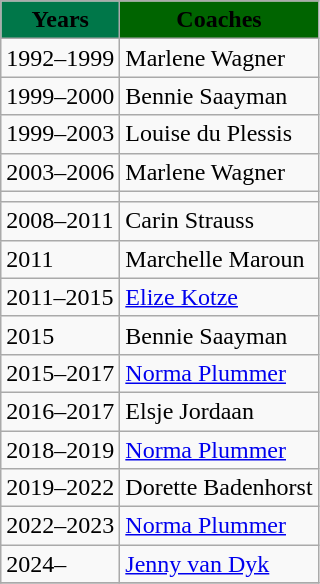<table class="wikitable collapsible" border="1">
<tr>
<th style="background:#007749;"><span>Years</span></th>
<th style="background:#006400;"><span>Coaches</span></th>
</tr>
<tr>
<td>1992–1999</td>
<td>Marlene Wagner</td>
</tr>
<tr>
<td>1999–2000</td>
<td>Bennie Saayman</td>
</tr>
<tr>
<td>1999–2003</td>
<td>Louise du Plessis</td>
</tr>
<tr>
<td>2003–2006</td>
<td>Marlene Wagner</td>
</tr>
<tr>
<td></td>
</tr>
<tr>
<td>2008–2011</td>
<td>Carin Strauss</td>
</tr>
<tr>
<td>2011</td>
<td>Marchelle Maroun</td>
</tr>
<tr>
<td>2011–2015</td>
<td><a href='#'>Elize Kotze</a></td>
</tr>
<tr>
<td>2015</td>
<td>Bennie Saayman</td>
</tr>
<tr>
<td>2015–2017</td>
<td><a href='#'>Norma Plummer</a></td>
</tr>
<tr>
<td>2016–2017</td>
<td>Elsje Jordaan</td>
</tr>
<tr>
<td>2018–2019</td>
<td><a href='#'>Norma Plummer</a></td>
</tr>
<tr>
<td>2019–2022</td>
<td>Dorette Badenhorst</td>
</tr>
<tr>
<td>2022–2023</td>
<td><a href='#'>Norma Plummer</a></td>
</tr>
<tr>
<td>2024–</td>
<td><a href='#'>Jenny van Dyk</a></td>
</tr>
<tr>
</tr>
</table>
